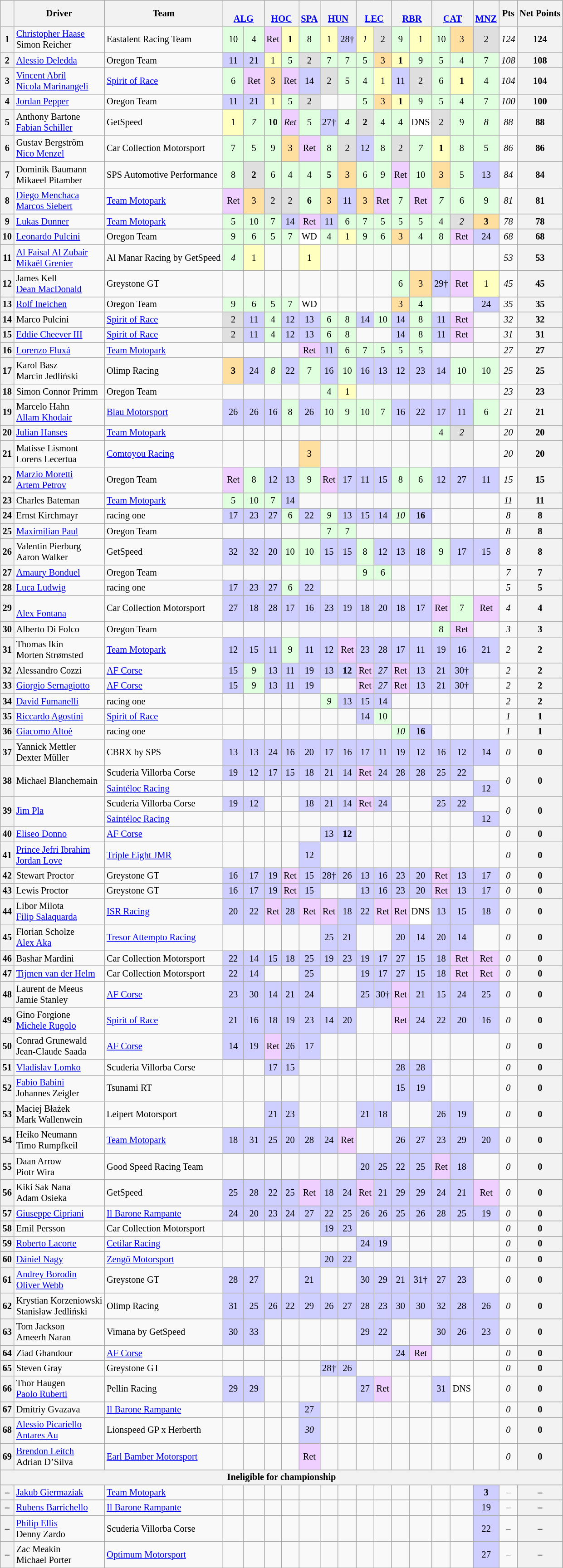<table class="wikitable" style="font-size:85%; text-align:center">
<tr>
<th valign="middle"></th>
<th valign="middle">Driver</th>
<th>Team</th>
<th colspan="2" style="width: 4em;"><br><a href='#'>ALG</a></th>
<th colspan="2"><br><a href='#'>HOC</a></th>
<th><br><a href='#'>SPA</a></th>
<th colspan="2"><br><a href='#'>HUN</a></th>
<th colspan="2"><br><a href='#'>LEC</a></th>
<th colspan="2"><br><a href='#'>RBR</a></th>
<th colspan="2"><br><a href='#'>CAT</a></th>
<th><br><a href='#'>MNZ</a></th>
<th valign="middle">Pts</th>
<th valign="middle">Net Points</th>
</tr>
<tr>
<th>1</th>
<td align="left"> <a href='#'>Christopher Haase</a><br> Simon Reicher</td>
<td align="left"> Eastalent Racing Team</td>
<td style="background:#dfffdf;">10</td>
<td style="background:#dfffdf;">4</td>
<td style="background:#efcfff;">Ret</td>
<td style="background:#ffffbf;"><strong>1</strong></td>
<td style="background:#dfffdf;">8</td>
<td style="background:#ffffbf;">1</td>
<td style="background:#cfcfff;">28†</td>
<td style="background:#ffffbf;"><em>1</em></td>
<td style="background:#dfdfdf;">2</td>
<td style="background:#dfffdf;">9</td>
<td style="background:#ffffbf;">1</td>
<td style="background:#dfffdf;">10</td>
<td style="background:#ffdf9f;">3</td>
<td style="background:#dfdfdf;">2</td>
<td><em>124</em></td>
<th>124</th>
</tr>
<tr>
<th>2</th>
<td align="left"> <a href='#'>Alessio Deledda</a></td>
<td align="left"> Oregon Team</td>
<td style="background:#cfcfff;">11</td>
<td style="background:#cfcfff;">21</td>
<td style="background:#ffffbf;">1</td>
<td style="background:#dfffdf;">5</td>
<td style="background:#dfdfdf;">2</td>
<td style="background:#dfffdf;">7</td>
<td style="background:#dfffdf;">7</td>
<td style="background:#dfffdf;">5</td>
<td style="background:#ffdf9f;">3</td>
<td style="background:#ffffbf;"><strong>1</strong></td>
<td style="background:#dfffdf;">9</td>
<td style="background:#dfffdf;">5</td>
<td style="background:#dfffdf;">4</td>
<td style="background:#dfffdf;">7</td>
<td><em>108</em></td>
<th>108</th>
</tr>
<tr>
<th>3</th>
<td align="left"> <a href='#'>Vincent Abril</a><br> <a href='#'>Nicola Marinangeli</a></td>
<td align="left"> <a href='#'>Spirit of Race</a></td>
<td style="background:#dfffdf;">6</td>
<td style="background:#efcfff;">Ret</td>
<td style="background:#ffdf9f;">3</td>
<td style="background:#efcfff;">Ret</td>
<td style="background:#cfcfff;">14</td>
<td style="background:#dfdfdf;">2</td>
<td style="background:#dfffdf;">5</td>
<td style="background:#dfffdf;">4</td>
<td style="background:#ffffbf;">1</td>
<td style="background:#cfcfff;">11</td>
<td style="background:#dfdfdf;">2</td>
<td style="background:#dfffdf;">6</td>
<td style="background:#ffffbf;"><strong>1</strong></td>
<td style="background:#dfffdf;">4</td>
<td><em>104</em></td>
<th>104</th>
</tr>
<tr>
<th>4</th>
<td align="left"> <a href='#'>Jordan Pepper</a></td>
<td align="left"> Oregon Team</td>
<td style="background:#cfcfff;">11</td>
<td style="background:#cfcfff;">21</td>
<td style="background:#ffffbf;">1</td>
<td style="background:#dfffdf;">5</td>
<td style="background:#dfdfdf;">2</td>
<td></td>
<td></td>
<td style="background:#dfffdf;">5</td>
<td style="background:#ffdf9f;">3</td>
<td style="background:#ffffbf;"><strong>1</strong></td>
<td style="background:#dfffdf;">9</td>
<td style="background:#dfffdf;">5</td>
<td style="background:#dfffdf;">4</td>
<td style="background:#dfffdf;">7</td>
<td><em>100</em></td>
<th>100</th>
</tr>
<tr>
<th>5</th>
<td align="left"> Anthony Bartone<br> <a href='#'>Fabian Schiller</a></td>
<td align="left"> GetSpeed</td>
<td style="background:#ffffbf;">1</td>
<td style="background:#dfffdf;"><em>7</em></td>
<td style="background:#dfffdf;"><strong>10</strong></td>
<td style="background:#efcfff;"><em>Ret</em></td>
<td style="background:#dfffdf;">5</td>
<td style="background:#cfcfff;">27†</td>
<td style="background:#dfffdf;"><em>4</em></td>
<td style="background:#dfdfdf;"><strong>2</strong></td>
<td style="background:#dfffdf;">4</td>
<td style="background:#dfffdf;">4</td>
<td style="background:#ffffff;">DNS</td>
<td style="background:#dfdfdf;">2</td>
<td style="background:#dfffdf;">9</td>
<td style="background:#dfffdf;"><em>8</em></td>
<td><em>88</em></td>
<th>88</th>
</tr>
<tr>
<th>6</th>
<td align="left"> Gustav Bergström<br> <a href='#'>Nico Menzel</a></td>
<td align="left"> Car Collection Motorsport</td>
<td style="background:#dfffdf;">7</td>
<td style="background:#dfffdf;">5</td>
<td style="background:#dfffdf;">9</td>
<td style="background:#ffdf9f;">3</td>
<td style="background:#efcfff;">Ret</td>
<td style="background:#dfffdf;">8</td>
<td style="background:#dfdfdf;">2</td>
<td style="background:#cfcfff;">12</td>
<td style="background:#dfffdf;">8</td>
<td style="background:#dfdfdf;">2</td>
<td style="background:#dfffdf;"><em>7</em></td>
<td style="background:#ffffbf;"><strong>1</strong></td>
<td style="background:#dfffdf;">8</td>
<td style="background:#dfffdf;">5</td>
<td><em>86</em></td>
<th>86</th>
</tr>
<tr>
<th>7</th>
<td align="left"> Dominik Baumann<br> Mikaeel Pitamber</td>
<td align="left"> SPS Automotive Performance</td>
<td style="background:#dfffdf;">8</td>
<td style="background:#dfdfdf;"><strong>2</strong></td>
<td style="background:#dfffdf;">6</td>
<td style="background:#dfffdf;">4</td>
<td style="background:#dfffdf;">4</td>
<td style="background:#dfffdf;"><strong>5</strong></td>
<td style="background:#ffdf9f;">3</td>
<td style="background:#dfffdf;">6</td>
<td style="background:#dfffdf;">9</td>
<td style="background:#efcfff;">Ret</td>
<td style="background:#dfffdf;">10</td>
<td style="background:#ffdf9f;">3</td>
<td style="background:#dfffdf;">5</td>
<td style="background:#cfcfff;">13</td>
<td><em>84</em></td>
<th>84</th>
</tr>
<tr>
<th>8</th>
<td align="left"> <a href='#'>Diego Menchaca</a><br> <a href='#'>Marcos Siebert</a></td>
<td align="left"> <a href='#'>Team Motopark</a></td>
<td style="background:#efcfff;">Ret</td>
<td style="background:#ffdf9f;">3</td>
<td style="background:#dfdfdf;">2</td>
<td style="background:#dfdfdf;">2</td>
<td style="background:#dfffdf;"><strong>6</strong></td>
<td style="background:#ffdf9f;">3</td>
<td style="background:#cfcfff;">11</td>
<td style="background:#ffdf9f;">3</td>
<td style="background:#efcfff;">Ret</td>
<td style="background:#dfffdf;">7</td>
<td style="background:#efcfff;">Ret</td>
<td style="background:#dfffdf;"><em>7</em></td>
<td style="background:#dfffdf;">6</td>
<td style="background:#dfffdf;">9</td>
<td><em>81</em></td>
<th>81</th>
</tr>
<tr>
<th>9</th>
<td align="left"> <a href='#'>Lukas Dunner</a></td>
<td align="left"> <a href='#'>Team Motopark</a></td>
<td style="background:#dfffdf;">5</td>
<td style="background:#dfffdf;">10</td>
<td style="background:#dfffdf;">7</td>
<td style="background:#cfcfff;">14</td>
<td style="background:#efcfff;">Ret</td>
<td style="background:#cfcfff;">11</td>
<td style="background:#dfffdf;">6</td>
<td style="background:#dfffdf;">7</td>
<td style="background:#dfffdf;">5</td>
<td style="background:#dfffdf;">5</td>
<td style="background:#dfffdf;">5</td>
<td style="background:#dfffdf;">4</td>
<td style="background:#dfdfdf;"><em>2</em></td>
<td style="background:#ffdf9f;"><strong>3</strong></td>
<td><em>78</em></td>
<th>78</th>
</tr>
<tr>
<th>10</th>
<td align="left"> <a href='#'>Leonardo Pulcini</a></td>
<td align="left"> Oregon Team</td>
<td style="background:#dfffdf;">9</td>
<td style="background:#dfffdf;">6</td>
<td style="background:#dfffdf;">5</td>
<td style="background:#dfffdf;">7</td>
<td style="background:#ffffff;">WD</td>
<td style="background:#dfffdf;">4</td>
<td style="background:#ffffbf;">1</td>
<td style="background:#dfffdf;">9</td>
<td style="background:#dfffdf;">6</td>
<td style="background:#ffdf9f;">3</td>
<td style="background:#dfffdf;">4</td>
<td style="background:#dfffdf;">8</td>
<td style="background:#efcfff;">Ret</td>
<td style="background:#cfcfff;">24</td>
<td><em>68</em></td>
<th>68</th>
</tr>
<tr>
<th>11</th>
<td align="left"> <a href='#'>Al Faisal Al Zubair</a><br> <a href='#'>Mikaël Grenier</a></td>
<td align="left"> Al Manar Racing by GetSpeed</td>
<td style="background:#dfffdf;"><em>4</em></td>
<td style="background:#ffffbf;">1</td>
<td></td>
<td></td>
<td style="background:#ffffbf;">1</td>
<td></td>
<td></td>
<td></td>
<td></td>
<td></td>
<td></td>
<td></td>
<td></td>
<td></td>
<td><em>53</em></td>
<th>53</th>
</tr>
<tr>
<th>12</th>
<td align="left"> James Kell<br> <a href='#'>Dean MacDonald</a></td>
<td align="left"> Greystone GT</td>
<td></td>
<td></td>
<td></td>
<td></td>
<td></td>
<td></td>
<td></td>
<td></td>
<td></td>
<td style="background:#dfffdf;">6</td>
<td style="background:#ffdf9f;">3</td>
<td style="background:#cfcfff;">29†</td>
<td style="background:#efcfff;">Ret</td>
<td style="background:#ffffbf;">1</td>
<td><em>45</em></td>
<th>45</th>
</tr>
<tr>
<th>13</th>
<td align="left"> <a href='#'>Rolf Ineichen</a></td>
<td align="left"> Oregon Team</td>
<td style="background:#dfffdf;">9</td>
<td style="background:#dfffdf;">6</td>
<td style="background:#dfffdf;">5</td>
<td style="background:#dfffdf;">7</td>
<td style="background:#ffffff;">WD</td>
<td></td>
<td></td>
<td></td>
<td></td>
<td style="background:#ffdf9f;">3</td>
<td style="background:#dfffdf;">4</td>
<td></td>
<td></td>
<td style="background:#cfcfff;">24</td>
<td><em>35</em></td>
<th>35</th>
</tr>
<tr>
<th>14</th>
<td align="left"> Marco Pulcini</td>
<td align="left"> <a href='#'>Spirit of Race</a></td>
<td style="background:#dfdfdf;">2</td>
<td style="background:#cfcfff;">11</td>
<td style="background:#dfffdf;">4</td>
<td style="background:#cfcfff;">12</td>
<td style="background:#cfcfff;">13</td>
<td style="background:#dfffdf;">6</td>
<td style="background:#dfffdf;">8</td>
<td style="background:#cfcfff;">14</td>
<td style="background:#dfffdf;">10</td>
<td style="background:#cfcfff;">14</td>
<td style="background:#dfffdf;">8</td>
<td style="background:#cfcfff;">11</td>
<td style="background:#efcfff;">Ret</td>
<td></td>
<td><em>32</em></td>
<th>32</th>
</tr>
<tr>
<th>15</th>
<td align="left"> <a href='#'>Eddie Cheever III</a></td>
<td align="left"> <a href='#'>Spirit of Race</a></td>
<td style="background:#dfdfdf;">2</td>
<td style="background:#cfcfff;">11</td>
<td style="background:#dfffdf;">4</td>
<td style="background:#cfcfff;">12</td>
<td style="background:#cfcfff;">13</td>
<td style="background:#dfffdf;">6</td>
<td style="background:#dfffdf;">8</td>
<td></td>
<td></td>
<td style="background:#cfcfff;">14</td>
<td style="background:#dfffdf;">8</td>
<td style="background:#cfcfff;">11</td>
<td style="background:#efcfff;">Ret</td>
<td></td>
<td><em>31</em></td>
<th>31</th>
</tr>
<tr>
<th>16</th>
<td align="left"> <a href='#'>Lorenzo Fluxá</a></td>
<td align="left"> <a href='#'>Team Motopark</a></td>
<td></td>
<td></td>
<td></td>
<td></td>
<td style="background:#efcfff;">Ret</td>
<td style="background:#cfcfff;">11</td>
<td style="background:#dfffdf;">6</td>
<td style="background:#dfffdf;">7</td>
<td style="background:#dfffdf;">5</td>
<td style="background:#dfffdf;">5</td>
<td style="background:#dfffdf;">5</td>
<td></td>
<td></td>
<td></td>
<td><em>27</em></td>
<th>27</th>
</tr>
<tr>
<th>17</th>
<td align="left"> Karol Basz<br> Marcin Jedliński</td>
<td align="left"> Olimp Racing</td>
<td style="background:#ffdf9f;"><strong>3</strong></td>
<td style="background:#cfcfff;">24</td>
<td style="background:#dfffdf;"><em>8</em></td>
<td style="background:#cfcfff;">22</td>
<td style="background:#dfffdf;">7</td>
<td style="background:#cfcfff;">16</td>
<td style="background:#dfffdf;">10</td>
<td style="background:#cfcfff;">16</td>
<td style="background:#cfcfff;">13</td>
<td style="background:#cfcfff;">12</td>
<td style="background:#cfcfff;">23</td>
<td style="background:#cfcfff;">14</td>
<td style="background:#dfffdf;">10</td>
<td style="background:#dfffdf;">10</td>
<td><em>25</em></td>
<th>25</th>
</tr>
<tr>
<th>18</th>
<td align="left"> Simon Connor Primm</td>
<td align="left"> Oregon Team</td>
<td></td>
<td></td>
<td></td>
<td></td>
<td></td>
<td style="background:#dfffdf;">4</td>
<td style="background:#ffffbf;">1</td>
<td></td>
<td></td>
<td></td>
<td></td>
<td></td>
<td></td>
<td></td>
<td><em>23</em></td>
<th>23</th>
</tr>
<tr>
<th>19</th>
<td align="left"> Marcelo Hahn<br> <a href='#'>Allam Khodair</a></td>
<td align="left"> <a href='#'>Blau Motorsport</a></td>
<td style="background:#cfcfff;">26</td>
<td style="background:#cfcfff;">26</td>
<td style="background:#cfcfff;">16</td>
<td style="background:#dfffdf;">8</td>
<td style="background:#cfcfff;">26</td>
<td style="background:#dfffdf;">10</td>
<td style="background:#dfffdf;">9</td>
<td style="background:#dfffdf;">10</td>
<td style="background:#dfffdf;">7</td>
<td style="background:#cfcfff;">16</td>
<td style="background:#cfcfff;">22</td>
<td style="background:#cfcfff;">17</td>
<td style="background:#cfcfff;">11</td>
<td style="background:#dfffdf;">6</td>
<td><em>21</em></td>
<th>21</th>
</tr>
<tr>
<th>20</th>
<td align="left"> <a href='#'>Julian Hanses</a></td>
<td align="left"> <a href='#'>Team Motopark</a></td>
<td></td>
<td></td>
<td></td>
<td></td>
<td></td>
<td></td>
<td></td>
<td></td>
<td></td>
<td></td>
<td></td>
<td style="background:#dfffdf;">4</td>
<td style="background:#dfdfdf;"><em>2</em></td>
<td></td>
<td><em>20</em></td>
<th>20</th>
</tr>
<tr>
<th>21</th>
<td align="left"> Matisse Lismont<br> Lorens Lecertua</td>
<td align="left"> <a href='#'>Comtoyou Racing</a></td>
<td></td>
<td></td>
<td></td>
<td></td>
<td style="background:#ffdf9f;">3</td>
<td></td>
<td></td>
<td></td>
<td></td>
<td></td>
<td></td>
<td></td>
<td></td>
<td></td>
<td><em>20</em></td>
<th>20</th>
</tr>
<tr>
<th>22</th>
<td align="left"> <a href='#'>Marzio Moretti</a><br> <a href='#'>Artem Petrov</a></td>
<td align="left"> Oregon Team</td>
<td style="background:#efcfff;">Ret</td>
<td style="background:#dfffdf;">8</td>
<td style="background:#cfcfff;">12</td>
<td style="background:#cfcfff;">13</td>
<td style="background:#dfffdf;">9</td>
<td style="background:#efcfff;">Ret</td>
<td style="background:#cfcfff;">17</td>
<td style="background:#cfcfff;">11</td>
<td style="background:#cfcfff;">15</td>
<td style="background:#dfffdf;">8</td>
<td style="background:#dfffdf;">6</td>
<td style="background:#cfcfff;">12</td>
<td style="background:#cfcfff;">27</td>
<td style="background:#cfcfff;">11</td>
<td><em>15</em></td>
<th>15</th>
</tr>
<tr>
<th>23</th>
<td align="left"> Charles Bateman</td>
<td align="left"> <a href='#'>Team Motopark</a></td>
<td style="background:#dfffdf;">5</td>
<td style="background:#dfffdf;">10</td>
<td style="background:#dfffdf;">7</td>
<td style="background:#cfcfff;">14</td>
<td></td>
<td></td>
<td></td>
<td></td>
<td></td>
<td></td>
<td></td>
<td></td>
<td></td>
<td></td>
<td><em>11</em></td>
<th>11</th>
</tr>
<tr>
<th>24</th>
<td align="left"> Ernst Kirchmayr</td>
<td align="left"> racing one</td>
<td style="background:#cfcfff;">17</td>
<td style="background:#cfcfff;">23</td>
<td style="background:#cfcfff;">27</td>
<td style="background:#dfffdf;">6</td>
<td style="background:#cfcfff;">22</td>
<td style="background:#dfffdf;"><em>9</em></td>
<td style="background:#cfcfff;">13</td>
<td style="background:#cfcfff;">15</td>
<td style="background:#cfcfff;">14</td>
<td style="background:#dfffdf;"><em>10</em></td>
<td style="background:#cfcfff;"><strong>16</strong></td>
<td></td>
<td></td>
<td></td>
<td><em>8</em></td>
<th>8</th>
</tr>
<tr>
<th>25</th>
<td align="left"> <a href='#'>Maximilian Paul</a></td>
<td align="left"> Oregon Team</td>
<td></td>
<td></td>
<td></td>
<td></td>
<td></td>
<td style="background:#dfffdf;">7</td>
<td style="background:#dfffdf;">7</td>
<td></td>
<td></td>
<td></td>
<td></td>
<td></td>
<td></td>
<td></td>
<td><em>8</em></td>
<th>8</th>
</tr>
<tr>
<th>26</th>
<td align="left"> Valentin Pierburg<br> Aaron Walker</td>
<td align="left"> GetSpeed</td>
<td style="background:#cfcfff;">32</td>
<td style="background:#cfcfff;">32</td>
<td style="background:#cfcfff;">20</td>
<td style="background:#dfffdf;">10</td>
<td style="background:#dfffdf;">10</td>
<td style="background:#cfcfff;">15</td>
<td style="background:#cfcfff;">15</td>
<td style="background:#dfffdf;">8</td>
<td style="background:#cfcfff;">12</td>
<td style="background:#cfcfff;">13</td>
<td style="background:#cfcfff;">18</td>
<td style="background:#dfffdf;">9</td>
<td style="background:#cfcfff;">17</td>
<td style="background:#cfcfff;">15</td>
<td><em>8</em></td>
<th>8</th>
</tr>
<tr>
<th>27</th>
<td align="left"> <a href='#'>Amaury Bonduel</a></td>
<td align="left"> Oregon Team</td>
<td></td>
<td></td>
<td></td>
<td></td>
<td></td>
<td></td>
<td></td>
<td style="background:#dfffdf;">9</td>
<td style="background:#dfffdf;">6</td>
<td></td>
<td></td>
<td></td>
<td></td>
<td></td>
<td><em>7</em></td>
<th>7</th>
</tr>
<tr>
<th>28</th>
<td align="left"> <a href='#'>Luca Ludwig</a></td>
<td align="left"> racing one</td>
<td style="background:#cfcfff;">17</td>
<td style="background:#cfcfff;">23</td>
<td style="background:#cfcfff;">27</td>
<td style="background:#dfffdf;">6</td>
<td style="background:#cfcfff;">22</td>
<td></td>
<td></td>
<td></td>
<td></td>
<td></td>
<td></td>
<td></td>
<td></td>
<td></td>
<td><em>5</em></td>
<th>5</th>
</tr>
<tr>
<th>29</th>
<td align="left"> <br> <a href='#'>Alex Fontana</a></td>
<td align="left"> Car Collection Motorsport</td>
<td style="background:#cfcfff;">27</td>
<td style="background:#cfcfff;">18</td>
<td style="background:#cfcfff;">28</td>
<td style="background:#cfcfff;">17</td>
<td style="background:#cfcfff;">16</td>
<td style="background:#cfcfff;">23</td>
<td style="background:#cfcfff;">19</td>
<td style="background:#cfcfff;">18</td>
<td style="background:#cfcfff;">20</td>
<td style="background:#cfcfff;">18</td>
<td style="background:#cfcfff;">17</td>
<td style="background:#efcfff;">Ret</td>
<td style="background:#dfffdf;">7</td>
<td style="background:#efcfff;">Ret</td>
<td><em>4</em></td>
<th>4</th>
</tr>
<tr>
<th>30</th>
<td align="left"> Alberto Di Folco</td>
<td align="left"> Oregon Team</td>
<td></td>
<td></td>
<td></td>
<td></td>
<td></td>
<td></td>
<td></td>
<td></td>
<td></td>
<td></td>
<td></td>
<td style="background:#dfffdf;">8</td>
<td style="background:#efcfff;">Ret</td>
<td></td>
<td><em>3</em></td>
<th>3</th>
</tr>
<tr>
<th>31</th>
<td align="left"> Thomas Ikin<br> Morten Strømsted</td>
<td align="left"> <a href='#'>Team Motopark</a></td>
<td style="background:#cfcfff;">12</td>
<td style="background:#cfcfff;">15</td>
<td style="background:#cfcfff;">11</td>
<td style="background:#dfffdf;">9</td>
<td style="background:#cfcfff;">11</td>
<td style="background:#cfcfff;">12</td>
<td style="background:#efcfff;">Ret</td>
<td style="background:#cfcfff;">23</td>
<td style="background:#cfcfff;">28</td>
<td style="background:#cfcfff;">17</td>
<td style="background:#cfcfff;">11</td>
<td style="background:#cfcfff;">19</td>
<td style="background:#cfcfff;">16</td>
<td style="background:#cfcfff;">21</td>
<td><em>2</em></td>
<th>2</th>
</tr>
<tr>
<th>32</th>
<td align="left"> Alessandro Cozzi</td>
<td align="left"> <a href='#'>AF Corse</a></td>
<td style="background:#cfcfff;">15</td>
<td style="background:#dfffdf;">9</td>
<td style="background:#cfcfff;">13</td>
<td style="background:#cfcfff;">11</td>
<td style="background:#cfcfff;">19</td>
<td style="background:#cfcfff;">13</td>
<td style="background:#cfcfff;"><strong>12</strong></td>
<td style="background:#efcfff;">Ret</td>
<td style="background:#cfcfff;"><em>27</em></td>
<td style="background:#efcfff;">Ret</td>
<td style="background:#cfcfff;">13</td>
<td style="background:#cfcfff;">21</td>
<td style="background:#cfcfff;">30†</td>
<td></td>
<td><em>2</em></td>
<th>2</th>
</tr>
<tr>
<th>33</th>
<td align="left"> <a href='#'>Giorgio Sernagiotto</a></td>
<td align="left"> <a href='#'>AF Corse</a></td>
<td style="background:#cfcfff;">15</td>
<td style="background:#dfffdf;">9</td>
<td style="background:#cfcfff;">13</td>
<td style="background:#cfcfff;">11</td>
<td style="background:#cfcfff;">19</td>
<td></td>
<td></td>
<td style="background:#efcfff;">Ret</td>
<td style="background:#cfcfff;"><em>27</em></td>
<td style="background:#efcfff;">Ret</td>
<td style="background:#cfcfff;">13</td>
<td style="background:#cfcfff;">21</td>
<td style="background:#cfcfff;">30†</td>
<td></td>
<td><em>2</em></td>
<th>2</th>
</tr>
<tr>
<th>34</th>
<td align="left"> <a href='#'>David Fumanelli</a></td>
<td align="left"> racing one</td>
<td></td>
<td></td>
<td></td>
<td></td>
<td></td>
<td style="background:#dfffdf;"><em>9</em></td>
<td style="background:#cfcfff;">13</td>
<td style="background:#cfcfff;">15</td>
<td style="background:#cfcfff;">14</td>
<td></td>
<td></td>
<td></td>
<td></td>
<td></td>
<td><em>2</em></td>
<th>2</th>
</tr>
<tr>
<th>35</th>
<td align="left"> <a href='#'>Riccardo Agostini</a></td>
<td align="left"> <a href='#'>Spirit of Race</a></td>
<td></td>
<td></td>
<td></td>
<td></td>
<td></td>
<td></td>
<td></td>
<td style="background:#cfcfff;">14</td>
<td style="background:#dfffdf;">10</td>
<td></td>
<td></td>
<td></td>
<td></td>
<td></td>
<td><em>1</em></td>
<th>1</th>
</tr>
<tr>
<th>36</th>
<td align="left"> <a href='#'>Giacomo Altoè</a></td>
<td align="left"> racing one</td>
<td></td>
<td></td>
<td></td>
<td></td>
<td></td>
<td></td>
<td></td>
<td></td>
<td></td>
<td style="background:#dfffdf;"><em>10</em></td>
<td style="background:#cfcfff;"><strong>16</strong></td>
<td></td>
<td></td>
<td></td>
<td><em>1</em></td>
<th>1</th>
</tr>
<tr>
<th>37</th>
<td align="left"> Yannick Mettler<br> Dexter Müller</td>
<td align="left"> CBRX by SPS</td>
<td style="background:#cfcfff;">13</td>
<td style="background:#cfcfff;">13</td>
<td style="background:#cfcfff;">24</td>
<td style="background:#cfcfff;">16</td>
<td style="background:#cfcfff;">20</td>
<td style="background:#cfcfff;">17</td>
<td style="background:#cfcfff;">16</td>
<td style="background:#cfcfff;">17</td>
<td style="background:#cfcfff;">11</td>
<td style="background:#cfcfff;">19</td>
<td style="background:#cfcfff;">12</td>
<td style="background:#cfcfff;">16</td>
<td style="background:#cfcfff;">12</td>
<td style="background:#cfcfff;">14</td>
<td><em>0</em></td>
<th>0</th>
</tr>
<tr>
<th rowspan="2">38</th>
<td rowspan="2" align="left"> Michael Blanchemain</td>
<td align="left"> Scuderia Villorba Corse</td>
<td style="background:#cfcfff;">19</td>
<td style="background:#cfcfff;">12</td>
<td style="background:#cfcfff;">17</td>
<td style="background:#cfcfff;">15</td>
<td style="background:#cfcfff;">18</td>
<td style="background:#cfcfff;">21</td>
<td style="background:#cfcfff;">14</td>
<td style="background:#efcfff;">Ret</td>
<td style="background:#cfcfff;">24</td>
<td style="background:#cfcfff;">28</td>
<td style="background:#cfcfff;">28</td>
<td style="background:#cfcfff;">25</td>
<td style="background:#cfcfff;">22</td>
<td></td>
<td rowspan="2"><em>0</em></td>
<th rowspan="2">0</th>
</tr>
<tr>
<td align="left"> <a href='#'>Saintéloc Racing</a></td>
<td></td>
<td></td>
<td></td>
<td></td>
<td></td>
<td></td>
<td></td>
<td></td>
<td></td>
<td></td>
<td></td>
<td></td>
<td></td>
<td style="background:#cfcfff;">12</td>
</tr>
<tr>
<th rowspan="2">39</th>
<td rowspan="2" align="left"> <a href='#'>Jim Pla</a></td>
<td align="left"> Scuderia Villorba Corse</td>
<td style="background:#cfcfff;">19</td>
<td style="background:#cfcfff;">12</td>
<td></td>
<td></td>
<td style="background:#cfcfff;">18</td>
<td style="background:#cfcfff;">21</td>
<td style="background:#cfcfff;">14</td>
<td style="background:#efcfff;">Ret</td>
<td style="background:#cfcfff;">24</td>
<td></td>
<td></td>
<td style="background:#cfcfff;">25</td>
<td style="background:#cfcfff;">22</td>
<td></td>
<td rowspan="2"><em>0</em></td>
<th rowspan="2">0</th>
</tr>
<tr>
<td align="left"> <a href='#'>Saintéloc Racing</a></td>
<td></td>
<td></td>
<td></td>
<td></td>
<td></td>
<td></td>
<td></td>
<td></td>
<td></td>
<td></td>
<td></td>
<td></td>
<td></td>
<td style="background:#cfcfff;">12</td>
</tr>
<tr>
<th>40</th>
<td align="left"> <a href='#'>Eliseo Donno</a></td>
<td align="left"> <a href='#'>AF Corse</a></td>
<td></td>
<td></td>
<td></td>
<td></td>
<td></td>
<td style="background:#cfcfff;">13</td>
<td style="background:#cfcfff;"><strong>12</strong></td>
<td></td>
<td></td>
<td></td>
<td></td>
<td></td>
<td></td>
<td></td>
<td><em>0</em></td>
<th>0</th>
</tr>
<tr>
<th>41</th>
<td align="left"> <a href='#'>Prince Jefri Ibrahim</a><br> <a href='#'>Jordan Love</a></td>
<td align="left"> <a href='#'>Triple Eight JMR</a></td>
<td></td>
<td></td>
<td></td>
<td></td>
<td style="background:#cfcfff;">12</td>
<td></td>
<td></td>
<td></td>
<td></td>
<td></td>
<td></td>
<td></td>
<td></td>
<td></td>
<td><em>0</em></td>
<th>0</th>
</tr>
<tr>
<th>42</th>
<td align="left"> Stewart Proctor</td>
<td align="left"> Greystone GT</td>
<td style="background:#cfcfff;">16</td>
<td style="background:#cfcfff;">17</td>
<td style="background:#cfcfff;">19</td>
<td style="background:#efcfff;">Ret</td>
<td style="background:#cfcfff;">15</td>
<td style="background:#cfcfff;">28†</td>
<td style="background:#cfcfff;">26</td>
<td style="background:#cfcfff;">13</td>
<td style="background:#cfcfff;">16</td>
<td style="background:#cfcfff;">23</td>
<td style="background:#cfcfff;">20</td>
<td style="background:#efcfff;">Ret</td>
<td style="background:#cfcfff;">13</td>
<td style="background:#cfcfff;">17</td>
<td><em>0</em></td>
<th>0</th>
</tr>
<tr>
<th>43</th>
<td align="left"> Lewis Proctor</td>
<td align="left"> Greystone GT</td>
<td style="background:#cfcfff;">16</td>
<td style="background:#cfcfff;">17</td>
<td style="background:#cfcfff;">19</td>
<td style="background:#efcfff;">Ret</td>
<td style="background:#cfcfff;">15</td>
<td></td>
<td></td>
<td style="background:#cfcfff;">13</td>
<td style="background:#cfcfff;">16</td>
<td style="background:#cfcfff;">23</td>
<td style="background:#cfcfff;">20</td>
<td style="background:#efcfff;">Ret</td>
<td style="background:#cfcfff;">13</td>
<td style="background:#cfcfff;">17</td>
<td><em>0</em></td>
<th>0</th>
</tr>
<tr>
<th>44</th>
<td align="left"> Libor Milota<br> <a href='#'>Filip Salaquarda</a></td>
<td align="left"> <a href='#'>ISR Racing</a></td>
<td style="background:#cfcfff;">20</td>
<td style="background:#cfcfff;">22</td>
<td style="background:#efcfff;">Ret</td>
<td style="background:#cfcfff;">28</td>
<td style="background:#efcfff;">Ret</td>
<td style="background:#efcfff;">Ret</td>
<td style="background:#cfcfff;">18</td>
<td style="background:#cfcfff;">22</td>
<td style="background:#efcfff;">Ret</td>
<td style="background:#efcfff;">Ret</td>
<td style="background:#ffffff;">DNS</td>
<td style="background:#cfcfff;">13</td>
<td style="background:#cfcfff;">15</td>
<td style="background:#cfcfff;">18</td>
<td><em>0</em></td>
<th>0</th>
</tr>
<tr>
<th>45</th>
<td align="left"> Florian Scholze<br> <a href='#'>Alex Aka</a></td>
<td align="left"> <a href='#'>Tresor Attempto Racing</a></td>
<td></td>
<td></td>
<td></td>
<td></td>
<td></td>
<td style="background:#cfcfff;">25</td>
<td style="background:#cfcfff;">21</td>
<td></td>
<td></td>
<td style="background:#cfcfff;">20</td>
<td style="background:#cfcfff;">14</td>
<td style="background:#cfcfff;">20</td>
<td style="background:#cfcfff;">14</td>
<td></td>
<td><em>0</em></td>
<th>0</th>
</tr>
<tr>
<th>46</th>
<td align="left"> Bashar Mardini</td>
<td align="left"> Car Collection Motorsport</td>
<td style="background:#cfcfff;">22</td>
<td style="background:#cfcfff;">14</td>
<td style="background:#cfcfff;">15</td>
<td style="background:#cfcfff;">18</td>
<td style="background:#cfcfff;">25</td>
<td style="background:#cfcfff;">19</td>
<td style="background:#cfcfff;">23</td>
<td style="background:#cfcfff;">19</td>
<td style="background:#cfcfff;">17</td>
<td style="background:#cfcfff;">27</td>
<td style="background:#cfcfff;">15</td>
<td style="background:#cfcfff;">18</td>
<td style="background:#efcfff;">Ret</td>
<td style="background:#efcfff;">Ret</td>
<td><em>0</em></td>
<th>0</th>
</tr>
<tr>
<th>47</th>
<td align="left"> <a href='#'>Tijmen van der Helm</a></td>
<td align="left"> Car Collection Motorsport</td>
<td style="background:#cfcfff;">22</td>
<td style="background:#cfcfff;">14</td>
<td></td>
<td></td>
<td style="background:#cfcfff;">25</td>
<td></td>
<td></td>
<td style="background:#cfcfff;">19</td>
<td style="background:#cfcfff;">17</td>
<td style="background:#cfcfff;">27</td>
<td style="background:#cfcfff;">15</td>
<td style="background:#cfcfff;">18</td>
<td style="background:#efcfff;">Ret</td>
<td style="background:#efcfff;">Ret</td>
<td><em>0</em></td>
<th>0</th>
</tr>
<tr>
<th>48</th>
<td align="left"> Laurent de Meeus<br>  Jamie Stanley</td>
<td align="left"> <a href='#'>AF Corse</a></td>
<td style="background:#cfcfff;">23</td>
<td style="background:#cfcfff;">30</td>
<td style="background:#cfcfff;">14</td>
<td style="background:#cfcfff;">21</td>
<td style="background:#cfcfff;">24</td>
<td></td>
<td></td>
<td style="background:#cfcfff;">25</td>
<td style="background:#cfcfff;">30†</td>
<td style="background:#efcfff;">Ret</td>
<td style="background:#cfcfff;">21</td>
<td style="background:#cfcfff;">15</td>
<td style="background:#cfcfff;">24</td>
<td style="background:#cfcfff;">25</td>
<td><em>0</em></td>
<th>0</th>
</tr>
<tr>
<th>49</th>
<td align="left"> Gino Forgione<br> <a href='#'>Michele Rugolo</a></td>
<td align="left"> <a href='#'>Spirit of Race</a></td>
<td style="background:#cfcfff;">21</td>
<td style="background:#cfcfff;">16</td>
<td style="background:#cfcfff;">18</td>
<td style="background:#cfcfff;">19</td>
<td style="background:#cfcfff;">23</td>
<td style="background:#cfcfff;">14</td>
<td style="background:#cfcfff;">20</td>
<td></td>
<td></td>
<td style="background:#efcfff;">Ret</td>
<td style="background:#cfcfff;">24</td>
<td style="background:#cfcfff;">22</td>
<td style="background:#cfcfff;">20</td>
<td style="background:#cfcfff;">16</td>
<td><em>0</em></td>
<th>0</th>
</tr>
<tr>
<th>50</th>
<td align="left"> Conrad Grunewald<br> Jean-Claude Saada</td>
<td align="left"> <a href='#'>AF Corse</a></td>
<td style="background:#cfcfff;">14</td>
<td style="background:#cfcfff;">19</td>
<td style="background:#efcfff;">Ret</td>
<td style="background:#cfcfff;">26</td>
<td style="background:#cfcfff;">17</td>
<td></td>
<td></td>
<td></td>
<td></td>
<td></td>
<td></td>
<td></td>
<td></td>
<td></td>
<td><em>0</em></td>
<th>0</th>
</tr>
<tr>
<th>51</th>
<td align="left"> <a href='#'>Vladislav Lomko</a></td>
<td align="left"> Scuderia Villorba Corse</td>
<td></td>
<td></td>
<td style="background:#cfcfff;">17</td>
<td style="background:#cfcfff;">15</td>
<td></td>
<td></td>
<td></td>
<td></td>
<td></td>
<td style="background:#cfcfff;">28</td>
<td style="background:#cfcfff;">28</td>
<td></td>
<td></td>
<td></td>
<td><em>0</em></td>
<th>0</th>
</tr>
<tr>
<th>52</th>
<td align="left"> <a href='#'>Fabio Babini</a><br> Johannes Zeigler</td>
<td align="left"> Tsunami RT</td>
<td></td>
<td></td>
<td></td>
<td></td>
<td></td>
<td></td>
<td></td>
<td></td>
<td></td>
<td style="background:#cfcfff;">15</td>
<td style="background:#cfcfff;">19</td>
<td></td>
<td></td>
<td></td>
<td><em>0</em></td>
<th>0</th>
</tr>
<tr>
<th>53</th>
<td align="left"> Maciej Błażek<br> Mark Wallenwein</td>
<td align="left"> Leipert Motorsport</td>
<td></td>
<td></td>
<td style="background:#cfcfff;">21</td>
<td style="background:#cfcfff;">23</td>
<td></td>
<td></td>
<td></td>
<td style="background:#cfcfff;">21</td>
<td style="background:#cfcfff;">18</td>
<td></td>
<td></td>
<td style="background:#cfcfff;">26</td>
<td style="background:#cfcfff;">19</td>
<td></td>
<td><em>0</em></td>
<th>0</th>
</tr>
<tr>
<th>54</th>
<td align="left"> Heiko Neumann<br> Timo Rumpfkeil</td>
<td align="left"> <a href='#'>Team Motopark</a></td>
<td style="background:#cfcfff;">18</td>
<td style="background:#cfcfff;">31</td>
<td style="background:#cfcfff;">25</td>
<td style="background:#cfcfff;">20</td>
<td style="background:#cfcfff;">28</td>
<td style="background:#cfcfff;">24</td>
<td style="background:#efcfff;">Ret</td>
<td></td>
<td></td>
<td style="background:#cfcfff;">26</td>
<td style="background:#cfcfff;">27</td>
<td style="background:#cfcfff;">23</td>
<td style="background:#cfcfff;">29</td>
<td style="background:#cfcfff;">20</td>
<td><em>0</em></td>
<th>0</th>
</tr>
<tr>
<th>55</th>
<td align="left"> Daan Arrow<br> Piotr Wira</td>
<td align="left"> Good Speed Racing Team</td>
<td></td>
<td></td>
<td></td>
<td></td>
<td></td>
<td></td>
<td></td>
<td style="background:#cfcfff;">20</td>
<td style="background:#cfcfff;">25</td>
<td style="background:#cfcfff;">22</td>
<td style="background:#cfcfff;">25</td>
<td style="background:#efcfff;">Ret</td>
<td style="background:#cfcfff;">18</td>
<td></td>
<td><em>0</em></td>
<th>0</th>
</tr>
<tr>
<th>56</th>
<td align="left"> Kiki Sak Nana<br> Adam Osieka</td>
<td align="left"> GetSpeed</td>
<td style="background:#cfcfff;">25</td>
<td style="background:#cfcfff;">28</td>
<td style="background:#cfcfff;">22</td>
<td style="background:#cfcfff;">25</td>
<td style="background:#efcfff;">Ret</td>
<td style="background:#cfcfff;">18</td>
<td style="background:#cfcfff;">24</td>
<td style="background:#efcfff;">Ret</td>
<td style="background:#cfcfff;">21</td>
<td style="background:#cfcfff;">29</td>
<td style="background:#cfcfff;">29</td>
<td style="background:#cfcfff;">24</td>
<td style="background:#cfcfff;">21</td>
<td style="background:#efcfff;">Ret</td>
<td><em>0</em></td>
<th>0</th>
</tr>
<tr>
<th>57</th>
<td align="left"> <a href='#'>Giuseppe Cipriani</a></td>
<td align="left"> <a href='#'>Il Barone Rampante</a></td>
<td style="background:#cfcfff;">24</td>
<td style="background:#cfcfff;">20</td>
<td style="background:#cfcfff;">23</td>
<td style="background:#cfcfff;">24</td>
<td style="background:#cfcfff;">27</td>
<td style="background:#cfcfff;">22</td>
<td style="background:#cfcfff;">25</td>
<td style="background:#cfcfff;">26</td>
<td style="background:#cfcfff;">26</td>
<td style="background:#cfcfff;">25</td>
<td style="background:#cfcfff;">26</td>
<td style="background:#cfcfff;">28</td>
<td style="background:#cfcfff;">25</td>
<td style="background:#cfcfff;">19</td>
<td><em>0</em></td>
<th>0</th>
</tr>
<tr>
<th>58</th>
<td align="left"> Emil Persson</td>
<td align="left"> Car Collection Motorsport</td>
<td></td>
<td></td>
<td></td>
<td></td>
<td></td>
<td style="background:#cfcfff;">19</td>
<td style="background:#cfcfff;">23</td>
<td></td>
<td></td>
<td></td>
<td></td>
<td></td>
<td></td>
<td></td>
<td><em>0</em></td>
<th>0</th>
</tr>
<tr>
<th>59</th>
<td align="left"> <a href='#'>Roberto Lacorte</a></td>
<td align="left"> <a href='#'>Cetilar Racing</a></td>
<td></td>
<td></td>
<td></td>
<td></td>
<td></td>
<td></td>
<td></td>
<td style="background:#cfcfff;">24</td>
<td style="background:#cfcfff;">19</td>
<td></td>
<td></td>
<td></td>
<td></td>
<td></td>
<td><em>0</em></td>
<th>0</th>
</tr>
<tr>
<th>60</th>
<td align="left"> <a href='#'>Dániel Nagy</a></td>
<td align="left"> <a href='#'>Zengő Motorsport</a></td>
<td></td>
<td></td>
<td></td>
<td></td>
<td></td>
<td style="background:#cfcfff;">20</td>
<td style="background:#cfcfff;">22</td>
<td></td>
<td></td>
<td></td>
<td></td>
<td></td>
<td></td>
<td></td>
<td><em>0</em></td>
<th>0</th>
</tr>
<tr>
<th>61</th>
<td align="left"> <a href='#'>Andrey Borodin</a><br> <a href='#'>Oliver Webb</a></td>
<td align="left"> Greystone GT</td>
<td style="background:#cfcfff;">28</td>
<td style="background:#cfcfff;">27</td>
<td></td>
<td></td>
<td style="background:#cfcfff;">21</td>
<td></td>
<td></td>
<td style="background:#cfcfff;">30</td>
<td style="background:#cfcfff;">29</td>
<td style="background:#cfcfff;">21</td>
<td style="background:#cfcfff;">31†</td>
<td style="background:#cfcfff;">27</td>
<td style="background:#cfcfff;">23</td>
<td></td>
<td><em>0</em></td>
<th>0</th>
</tr>
<tr>
<th>62</th>
<td align="left"> Krystian Korzeniowski<br> Stanisław Jedliński</td>
<td align="left"> Olimp Racing</td>
<td style="background:#cfcfff;">31</td>
<td style="background:#cfcfff;">25</td>
<td style="background:#cfcfff;">26</td>
<td style="background:#cfcfff;">22</td>
<td style="background:#cfcfff;">29</td>
<td style="background:#cfcfff;">26</td>
<td style="background:#cfcfff;">27</td>
<td style="background:#cfcfff;">28</td>
<td style="background:#cfcfff;">23</td>
<td style="background:#cfcfff;">30</td>
<td style="background:#cfcfff;">30</td>
<td style="background:#cfcfff;">32</td>
<td style="background:#cfcfff;">28</td>
<td style="background:#cfcfff;">26</td>
<td><em>0</em></td>
<th>0</th>
</tr>
<tr>
<th>63</th>
<td align="left"> Tom Jackson<br> Ameerh Naran</td>
<td align="left"> Vimana by GetSpeed</td>
<td style="background:#cfcfff;">30</td>
<td style="background:#cfcfff;">33</td>
<td></td>
<td></td>
<td></td>
<td></td>
<td></td>
<td style="background:#cfcfff;">29</td>
<td style="background:#cfcfff;">22</td>
<td></td>
<td></td>
<td style="background:#cfcfff;">30</td>
<td style="background:#cfcfff;">26</td>
<td style="background:#cfcfff;">23</td>
<td><em>0</em></td>
<th>0</th>
</tr>
<tr>
<th>64</th>
<td align="left"> Ziad Ghandour</td>
<td align="left"> <a href='#'>AF Corse</a></td>
<td></td>
<td></td>
<td></td>
<td></td>
<td></td>
<td></td>
<td></td>
<td></td>
<td></td>
<td style="background:#cfcfff;">24</td>
<td style="background:#efcfff;">Ret</td>
<td></td>
<td></td>
<td></td>
<td><em>0</em></td>
<th>0</th>
</tr>
<tr>
<th>65</th>
<td align="left"> Steven Gray</td>
<td align="left"> Greystone GT</td>
<td></td>
<td></td>
<td></td>
<td></td>
<td></td>
<td style="background:#cfcfff;">28†</td>
<td style="background:#cfcfff;">26</td>
<td></td>
<td></td>
<td></td>
<td></td>
<td></td>
<td></td>
<td></td>
<td><em>0</em></td>
<th>0</th>
</tr>
<tr>
<th>66</th>
<td align="left"> Thor Haugen<br> <a href='#'>Paolo Ruberti</a></td>
<td align="left"> Pellin Racing</td>
<td style="background:#cfcfff;">29</td>
<td style="background:#cfcfff;">29</td>
<td></td>
<td></td>
<td></td>
<td></td>
<td></td>
<td style="background:#cfcfff;">27</td>
<td style="background:#efcfff;">Ret</td>
<td></td>
<td></td>
<td style="background:#cfcfff;">31</td>
<td style="background:#ffffff;">DNS</td>
<td></td>
<td><em>0</em></td>
<th>0</th>
</tr>
<tr>
<th>67</th>
<td align="left"> Dmitriy Gvazava</td>
<td align="left"> <a href='#'>Il Barone Rampante</a></td>
<td></td>
<td></td>
<td></td>
<td></td>
<td style="background:#cfcfff;">27</td>
<td></td>
<td></td>
<td></td>
<td></td>
<td></td>
<td></td>
<td></td>
<td></td>
<td></td>
<td><em>0</em></td>
<th>0</th>
</tr>
<tr>
<th>68</th>
<td align="left"> <a href='#'>Alessio Picariello</a><br> <a href='#'>Antares Au</a></td>
<td align="left"> Lionspeed GP x Herberth</td>
<td></td>
<td></td>
<td></td>
<td></td>
<td style="background:#cfcfff;"><em>30</em></td>
<td></td>
<td></td>
<td></td>
<td></td>
<td></td>
<td></td>
<td></td>
<td></td>
<td></td>
<td><em>0</em></td>
<th>0</th>
</tr>
<tr>
<th>69</th>
<td align="left"> <a href='#'>Brendon Leitch</a><br> Adrian D’Silva</td>
<td align="left"> <a href='#'>Earl Bamber Motorsport</a></td>
<td></td>
<td></td>
<td></td>
<td></td>
<td style="background:#efcfff;">Ret</td>
<td></td>
<td></td>
<td></td>
<td></td>
<td></td>
<td></td>
<td></td>
<td></td>
<td></td>
<td><em>0</em></td>
<th>0</th>
</tr>
<tr>
<th colspan="19">Ineligible for championship</th>
</tr>
<tr>
<th>–</th>
<td align="left"> <a href='#'>Jakub Giermaziak</a></td>
<td align="left"> <a href='#'>Team Motopark</a></td>
<td></td>
<td></td>
<td></td>
<td></td>
<td></td>
<td></td>
<td></td>
<td></td>
<td></td>
<td></td>
<td></td>
<td></td>
<td></td>
<td style="background:#cfcfff;"><strong>3</strong></td>
<td>–</td>
<th>–</th>
</tr>
<tr>
<th>–</th>
<td align="left"> <a href='#'>Rubens Barrichello</a></td>
<td align="left"> <a href='#'>Il Barone Rampante</a></td>
<td></td>
<td></td>
<td></td>
<td></td>
<td></td>
<td></td>
<td></td>
<td></td>
<td></td>
<td></td>
<td></td>
<td></td>
<td></td>
<td style="background:#cfcfff;">19</td>
<td>–</td>
<th>–</th>
</tr>
<tr>
<th>–</th>
<td align="left"> <a href='#'>Philip Ellis</a><br> Denny Zardo</td>
<td align="left"> Scuderia Villorba Corse</td>
<td></td>
<td></td>
<td></td>
<td></td>
<td></td>
<td></td>
<td></td>
<td></td>
<td></td>
<td></td>
<td></td>
<td></td>
<td></td>
<td style="background:#cfcfff;">22</td>
<td>–</td>
<th>–</th>
</tr>
<tr>
<th>–</th>
<td align="left"> Zac Meakin<br> Michael Porter</td>
<td align="left"> <a href='#'>Optimum Motorsport</a></td>
<td></td>
<td></td>
<td></td>
<td></td>
<td></td>
<td></td>
<td></td>
<td></td>
<td></td>
<td></td>
<td></td>
<td></td>
<td></td>
<td style="background:#cfcfff;">27</td>
<td>–</td>
<th>–</th>
</tr>
</table>
